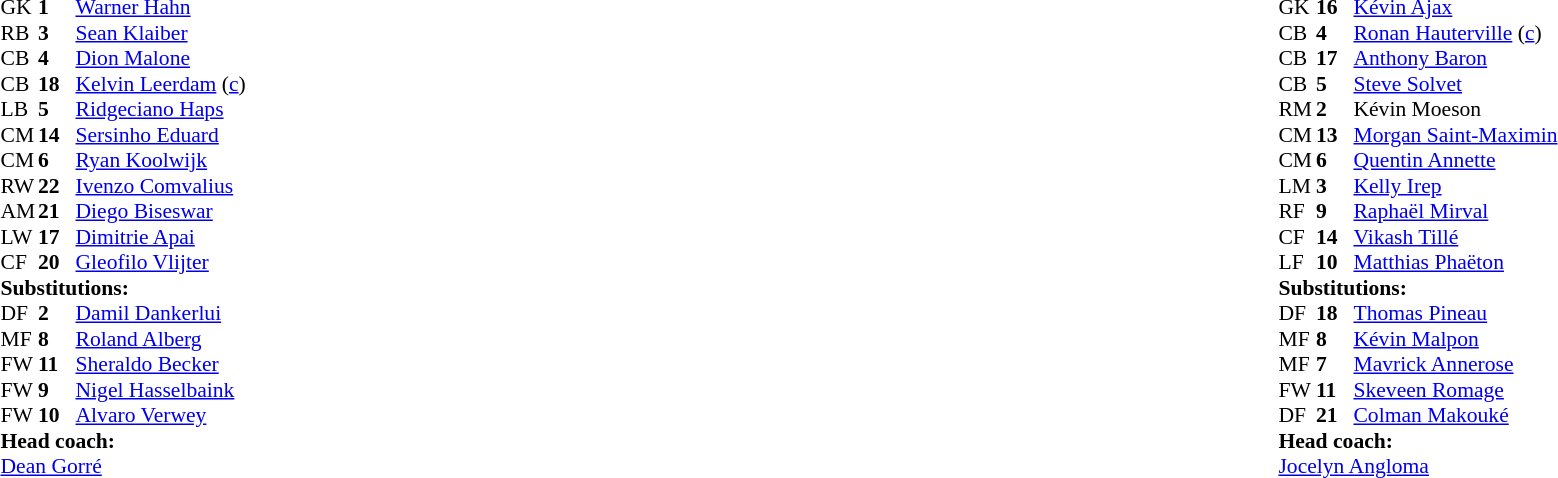<table width="100%">
<tr>
<td valign="top" width="40%"><br><table style="font-size:90%" cellspacing="0" cellpadding="0">
<tr>
<th width=25></th>
<th width=25></th>
</tr>
<tr>
<td>GK</td>
<td><strong>1</strong></td>
<td><a href='#'>Warner Hahn</a></td>
</tr>
<tr>
<td>RB</td>
<td><strong>3</strong></td>
<td><a href='#'>Sean Klaiber</a></td>
<td></td>
<td></td>
</tr>
<tr>
<td>CB</td>
<td><strong>4</strong></td>
<td><a href='#'>Dion Malone</a></td>
</tr>
<tr>
<td>CB</td>
<td><strong>18</strong></td>
<td><a href='#'>Kelvin Leerdam</a> (<a href='#'>c</a>)</td>
</tr>
<tr>
<td>LB</td>
<td><strong>5</strong></td>
<td><a href='#'>Ridgeciano Haps</a></td>
</tr>
<tr>
<td>CM</td>
<td><strong>14</strong></td>
<td><a href='#'>Sersinho Eduard</a></td>
<td></td>
<td></td>
</tr>
<tr>
<td>CM</td>
<td><strong>6</strong></td>
<td><a href='#'>Ryan Koolwijk</a></td>
<td></td>
<td></td>
</tr>
<tr>
<td>RW</td>
<td><strong>22</strong></td>
<td><a href='#'>Ivenzo Comvalius</a></td>
</tr>
<tr>
<td>AM</td>
<td><strong>21</strong></td>
<td><a href='#'>Diego Biseswar</a></td>
</tr>
<tr>
<td>LW</td>
<td><strong>17</strong></td>
<td><a href='#'>Dimitrie Apai</a></td>
<td></td>
<td></td>
</tr>
<tr>
<td>CF</td>
<td><strong>20</strong></td>
<td><a href='#'>Gleofilo Vlijter</a></td>
<td></td>
<td></td>
</tr>
<tr>
<td colspan=3><strong>Substitutions:</strong></td>
</tr>
<tr>
<td>DF</td>
<td><strong>2</strong></td>
<td><a href='#'>Damil Dankerlui</a></td>
<td></td>
<td></td>
</tr>
<tr>
<td>MF</td>
<td><strong>8</strong></td>
<td><a href='#'>Roland Alberg</a></td>
<td></td>
<td></td>
</tr>
<tr>
<td>FW</td>
<td><strong>11</strong></td>
<td><a href='#'>Sheraldo Becker</a></td>
<td></td>
<td></td>
</tr>
<tr>
<td>FW</td>
<td><strong>9</strong></td>
<td><a href='#'>Nigel Hasselbaink</a></td>
<td></td>
<td></td>
</tr>
<tr>
<td>FW</td>
<td><strong>10</strong></td>
<td><a href='#'>Alvaro Verwey</a></td>
<td></td>
<td></td>
</tr>
<tr>
<td colspan=3><strong>Head coach:</strong></td>
</tr>
<tr>
<td colspan=3><a href='#'>Dean Gorré</a></td>
</tr>
</table>
</td>
<td valign="top"></td>
<td valign="top" width="50%"><br><table style="font-size:90%; margin:auto" cellspacing="0" cellpadding="0">
<tr>
<th width=25></th>
<th width=25></th>
</tr>
<tr>
<td>GK</td>
<td><strong>16</strong></td>
<td><a href='#'>Kévin Ajax</a></td>
</tr>
<tr>
<td>CB</td>
<td><strong>4</strong></td>
<td><a href='#'>Ronan Hauterville</a> (<a href='#'>c</a>)</td>
</tr>
<tr>
<td>CB</td>
<td><strong>17</strong></td>
<td><a href='#'>Anthony Baron</a></td>
</tr>
<tr>
<td>CB</td>
<td><strong>5</strong></td>
<td><a href='#'>Steve Solvet</a></td>
<td></td>
</tr>
<tr>
<td>RM</td>
<td><strong>2</strong></td>
<td>Kévin Moeson</td>
<td></td>
<td></td>
</tr>
<tr>
<td>CM</td>
<td><strong>13</strong></td>
<td><a href='#'>Morgan Saint-Maximin</a></td>
<td></td>
<td></td>
</tr>
<tr>
<td>CM</td>
<td><strong>6</strong></td>
<td><a href='#'>Quentin Annette</a></td>
<td></td>
<td></td>
</tr>
<tr>
<td>LM</td>
<td><strong>3</strong></td>
<td><a href='#'>Kelly Irep</a></td>
<td></td>
</tr>
<tr>
<td>RF</td>
<td><strong>9</strong></td>
<td><a href='#'>Raphaël Mirval</a></td>
<td></td>
<td></td>
</tr>
<tr>
<td>CF</td>
<td><strong>14</strong></td>
<td><a href='#'>Vikash Tillé</a></td>
<td></td>
<td></td>
</tr>
<tr>
<td>LF</td>
<td><strong>10</strong></td>
<td><a href='#'>Matthias Phaëton</a></td>
</tr>
<tr>
<td colspan=3><strong>Substitutions:</strong></td>
</tr>
<tr>
<td>DF</td>
<td><strong>18</strong></td>
<td><a href='#'>Thomas Pineau</a></td>
<td></td>
<td></td>
</tr>
<tr>
<td>MF</td>
<td><strong>8</strong></td>
<td><a href='#'>Kévin Malpon</a></td>
<td></td>
<td></td>
</tr>
<tr>
<td>MF</td>
<td><strong>7</strong></td>
<td><a href='#'>Mavrick Annerose</a></td>
<td></td>
<td></td>
</tr>
<tr>
<td>FW</td>
<td><strong>11</strong></td>
<td><a href='#'>Skeveen Romage</a></td>
<td></td>
<td></td>
</tr>
<tr>
<td>DF</td>
<td><strong>21</strong></td>
<td><a href='#'>Colman Makouké</a></td>
<td></td>
<td></td>
</tr>
<tr>
<td colspan=3><strong>Head coach:</strong></td>
</tr>
<tr>
<td colspan=3> <a href='#'>Jocelyn Angloma</a></td>
</tr>
</table>
</td>
</tr>
</table>
